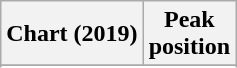<table class="wikitable sortable plainrowheaders" style="text-align:center">
<tr>
<th scope="col">Chart (2019)</th>
<th scope="col">Peak<br>position</th>
</tr>
<tr>
</tr>
<tr>
</tr>
</table>
